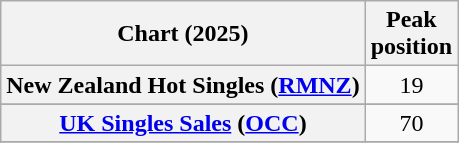<table class="wikitable sortable plainrowheaders" style="text-align:center">
<tr>
<th scope="col">Chart (2025)</th>
<th scope="col">Peak<br>position</th>
</tr>
<tr>
<th scope="row">New Zealand Hot Singles (<a href='#'>RMNZ</a>)</th>
<td>19</td>
</tr>
<tr>
</tr>
<tr>
<th scope="row"><a href='#'>UK Singles Sales</a> (<a href='#'>OCC</a>)</th>
<td>70</td>
</tr>
<tr>
</tr>
</table>
